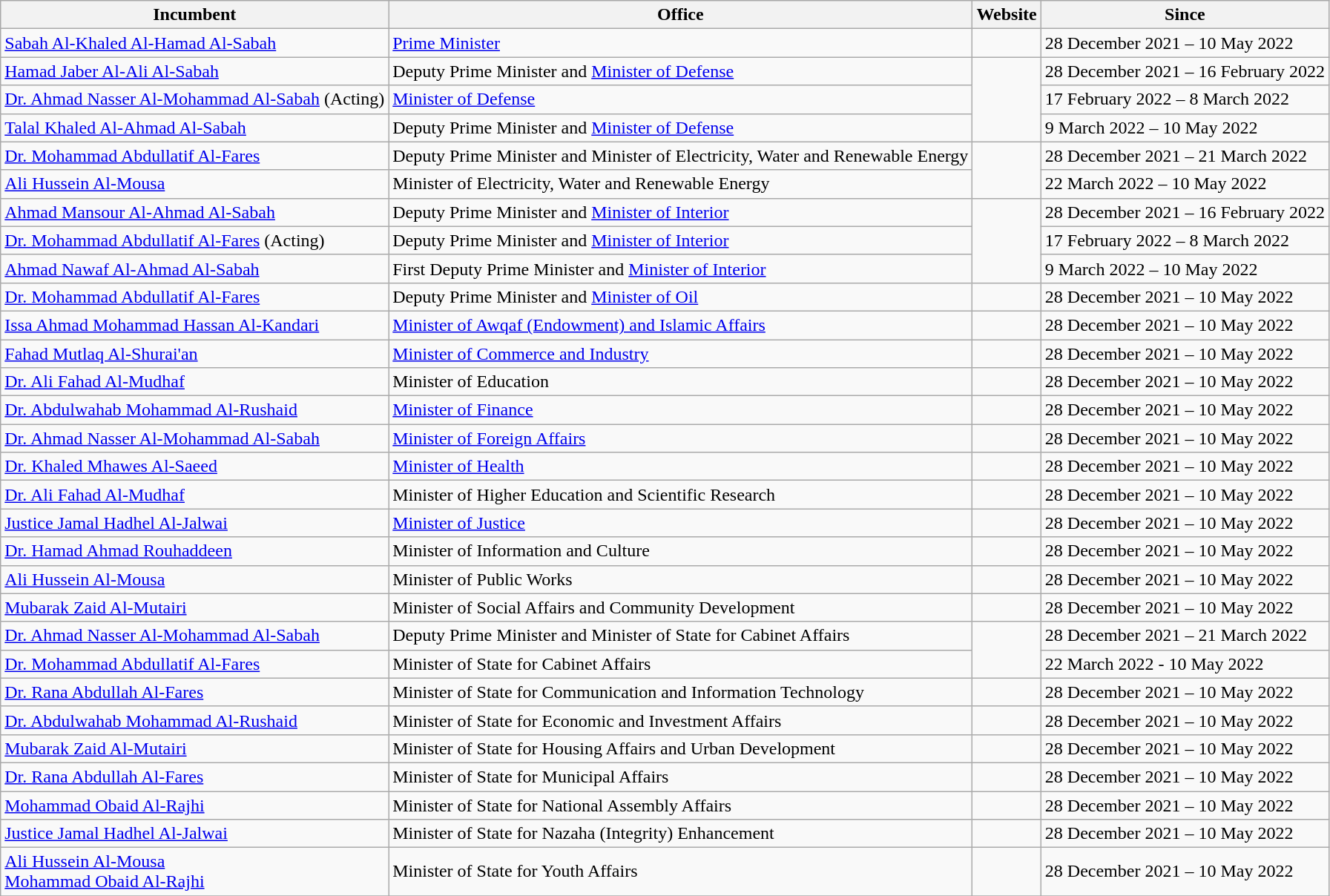<table class="wikitable">
<tr>
<th>Incumbent</th>
<th>Office</th>
<th>Website</th>
<th>Since</th>
</tr>
<tr>
<td><a href='#'>Sabah Al-Khaled Al-Hamad Al-Sabah</a></td>
<td><a href='#'>Prime Minister</a></td>
<td></td>
<td>28 December 2021 – 10 May 2022</td>
</tr>
<tr>
<td><a href='#'>Hamad Jaber Al-Ali Al-Sabah</a></td>
<td>Deputy Prime Minister and <a href='#'>Minister of Defense</a></td>
<td rowspan="3"></td>
<td>28 December 2021 – 16 February 2022</td>
</tr>
<tr>
<td><a href='#'>Dr. Ahmad Nasser Al-Mohammad Al-Sabah</a> (Acting)</td>
<td><a href='#'>Minister of Defense</a></td>
<td>17 February 2022 – 8 March 2022</td>
</tr>
<tr>
<td><a href='#'>Talal Khaled Al-Ahmad Al-Sabah</a></td>
<td>Deputy Prime Minister and <a href='#'>Minister of Defense</a></td>
<td>9 March 2022 – 10 May 2022</td>
</tr>
<tr>
<td><a href='#'>Dr. Mohammad Abdullatif Al-Fares</a></td>
<td>Deputy Prime Minister and Minister of Electricity, Water and Renewable Energy</td>
<td rowspan="2"></td>
<td>28 December 2021 – 21 March 2022<br></td>
</tr>
<tr>
<td><a href='#'>Ali Hussein Al-Mousa</a></td>
<td>Minister of Electricity, Water and Renewable Energy</td>
<td>22 March 2022 – 10 May 2022</td>
</tr>
<tr>
<td><a href='#'>Ahmad Mansour Al-Ahmad Al-Sabah</a></td>
<td>Deputy Prime Minister and <a href='#'>Minister of Interior</a><br></td>
<td rowspan="3"></td>
<td>28 December 2021 – 16 February 2022</td>
</tr>
<tr>
<td><a href='#'>Dr. Mohammad Abdullatif Al-Fares</a> (Acting)</td>
<td>Deputy Prime Minister and <a href='#'>Minister of Interior</a></td>
<td>17 February 2022 – 8 March 2022</td>
</tr>
<tr>
<td><a href='#'>Ahmad Nawaf Al-Ahmad Al-Sabah</a></td>
<td>First Deputy Prime Minister and <a href='#'>Minister of Interior</a></td>
<td>9 March 2022 – 10 May 2022</td>
</tr>
<tr>
<td><a href='#'>Dr. Mohammad Abdullatif Al-Fares</a></td>
<td>Deputy Prime Minister and <a href='#'>Minister of Oil</a></td>
<td></td>
<td>28 December 2021 – 10 May 2022</td>
</tr>
<tr>
<td><a href='#'>Issa Ahmad Mohammad Hassan Al-Kandari</a></td>
<td><a href='#'>Minister of Awqaf (Endowment) and Islamic Affairs</a></td>
<td></td>
<td>28 December 2021 – 10 May 2022</td>
</tr>
<tr>
<td><a href='#'>Fahad Mutlaq Al-Shurai'an</a></td>
<td><a href='#'>Minister of Commerce and Industry</a></td>
<td></td>
<td>28 December 2021 – 10 May 2022</td>
</tr>
<tr>
<td><a href='#'>Dr. Ali Fahad Al-Mudhaf</a></td>
<td>Minister of Education</td>
<td></td>
<td>28 December 2021 – 10 May 2022</td>
</tr>
<tr>
<td><a href='#'>Dr. Abdulwahab Mohammad Al-Rushaid</a></td>
<td><a href='#'>Minister of Finance</a></td>
<td></td>
<td>28 December 2021 – 10 May 2022</td>
</tr>
<tr>
<td><a href='#'>Dr. Ahmad Nasser Al-Mohammad Al-Sabah</a></td>
<td><a href='#'>Minister of Foreign Affairs</a></td>
<td></td>
<td>28 December 2021 – 10 May 2022</td>
</tr>
<tr>
<td><a href='#'>Dr. Khaled Mhawes Al-Saeed</a></td>
<td><a href='#'>Minister of Health</a></td>
<td></td>
<td>28 December 2021 – 10 May 2022</td>
</tr>
<tr>
<td><a href='#'>Dr. Ali Fahad Al-Mudhaf</a></td>
<td>Minister of Higher Education and Scientific Research</td>
<td></td>
<td>28 December 2021 – 10 May 2022</td>
</tr>
<tr>
<td><a href='#'>Justice Jamal Hadhel Al-Jalwai</a></td>
<td><a href='#'>Minister of Justice</a></td>
<td></td>
<td>28 December 2021 – 10 May 2022</td>
</tr>
<tr>
<td><a href='#'>Dr. Hamad Ahmad Rouhaddeen</a></td>
<td>Minister of Information and Culture</td>
<td></td>
<td>28 December 2021 – 10 May 2022</td>
</tr>
<tr>
<td><a href='#'>Ali Hussein Al-Mousa</a></td>
<td>Minister of Public Works</td>
<td></td>
<td>28 December 2021 – 10 May 2022</td>
</tr>
<tr>
<td><a href='#'>Mubarak Zaid Al-Mutairi</a></td>
<td>Minister of Social Affairs and Community Development</td>
<td></td>
<td>28 December 2021 – 10 May 2022</td>
</tr>
<tr>
<td><a href='#'>Dr. Ahmad Nasser Al-Mohammad Al-Sabah</a><br></td>
<td>Deputy Prime Minister and Minister of State for Cabinet Affairs</td>
<td rowspan="2"></td>
<td>28 December 2021 – 21 March 2022<br></td>
</tr>
<tr>
<td><a href='#'>Dr. Mohammad Abdullatif Al-Fares</a></td>
<td>Minister of State for Cabinet Affairs</td>
<td>22 March 2022 - 10 May 2022</td>
</tr>
<tr>
<td><a href='#'>Dr. Rana Abdullah Al-Fares</a></td>
<td>Minister of State for Communication and Information Technology</td>
<td></td>
<td>28 December 2021 – 10 May 2022</td>
</tr>
<tr>
<td><a href='#'>Dr. Abdulwahab Mohammad Al-Rushaid</a></td>
<td>Minister of State for Economic and Investment Affairs</td>
<td></td>
<td>28 December 2021 – 10 May 2022</td>
</tr>
<tr>
<td><a href='#'>Mubarak Zaid Al-Mutairi</a></td>
<td>Minister of State for Housing Affairs and Urban Development</td>
<td></td>
<td>28 December 2021 – 10 May 2022</td>
</tr>
<tr>
<td><a href='#'>Dr. Rana Abdullah Al-Fares</a></td>
<td>Minister of State for Municipal Affairs</td>
<td></td>
<td>28 December 2021 – 10 May 2022</td>
</tr>
<tr>
<td><a href='#'>Mohammad Obaid Al-Rajhi</a></td>
<td>Minister of State for National Assembly Affairs</td>
<td></td>
<td>28 December 2021 – 10 May 2022</td>
</tr>
<tr>
<td><a href='#'>Justice Jamal Hadhel Al-Jalwai</a></td>
<td>Minister of State for Nazaha (Integrity) Enhancement</td>
<td></td>
<td>28 December 2021 – 10 May 2022</td>
</tr>
<tr>
<td><a href='#'>Ali Hussein Al-Mousa</a><br><a href='#'>Mohammad Obaid Al-Rajhi</a></td>
<td>Minister of State for Youth Affairs</td>
<td></td>
<td>28 December 2021 – 10 May 2022</td>
</tr>
<tr>
</tr>
</table>
